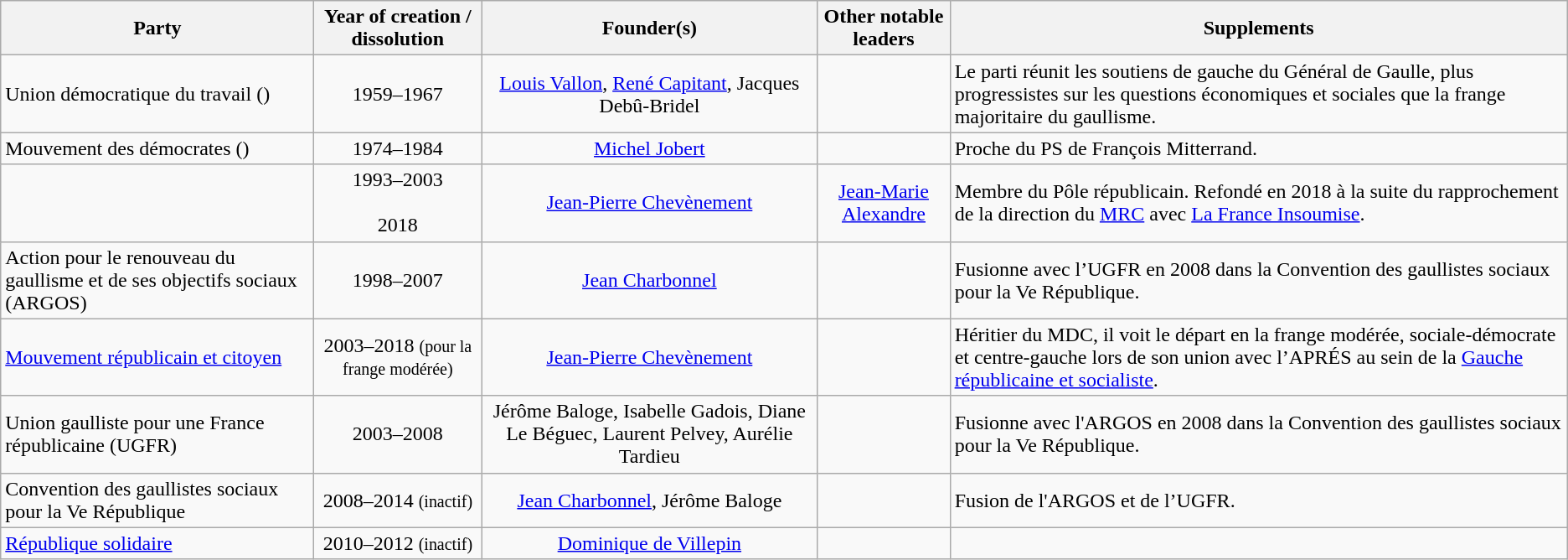<table class="wikitable sortable" align="center">
<tr>
<th>Party</th>
<th>Year of creation / dissolution</th>
<th>Founder(s)</th>
<th>Other notable leaders</th>
<th>Supplements</th>
</tr>
<tr>
<td>Union démocratique du travail ()</td>
<td align="center">1959–1967</td>
<td align="center"><a href='#'>Louis Vallon</a>, <a href='#'>René Capitant</a>, Jacques Debû-Bridel</td>
<td align="center"></td>
<td>Le parti réunit les soutiens de gauche du Général de Gaulle, plus progressistes sur les questions économiques et sociales que la frange majoritaire du gaullisme.</td>
</tr>
<tr>
<td>Mouvement des démocrates ()</td>
<td align="center">1974–1984</td>
<td align="center"><a href='#'>Michel Jobert</a></td>
<td align="center"></td>
<td>Proche du PS de François Mitterrand.</td>
</tr>
<tr>
<td></td>
<td align="center">1993–2003 <br><br>2018</td>
<td align="center"><a href='#'>Jean-Pierre Chevènement</a></td>
<td align="center"><a href='#'>Jean-Marie Alexandre</a></td>
<td>Membre du Pôle républicain. Refondé en 2018 à la suite du rapprochement de la direction du <a href='#'>MRC</a> avec <a href='#'>La France Insoumise</a>.</td>
</tr>
<tr>
<td>Action pour le renouveau du gaullisme et de ses objectifs sociaux (ARGOS)</td>
<td align="center">1998–2007</td>
<td align="center"><a href='#'>Jean Charbonnel</a></td>
<td align="center"></td>
<td>Fusionne avec l’UGFR en 2008 dans la Convention des gaullistes sociaux pour la Ve République.</td>
</tr>
<tr>
<td><a href='#'>Mouvement républicain et citoyen</a></td>
<td align="center">2003–2018 <small>(pour la frange modérée)</small></td>
<td align="center"><a href='#'>Jean-Pierre Chevènement</a></td>
<td align="center"></td>
<td>Héritier du MDC, il voit le départ en la frange modérée, sociale-démocrate et centre-gauche lors de son union avec l’APRÉS au sein de la <a href='#'>Gauche républicaine et socialiste</a>.</td>
</tr>
<tr>
<td>Union gaulliste pour une France républicaine (UGFR)</td>
<td align="center">2003–2008</td>
<td align="center">Jérôme Baloge, Isabelle Gadois, Diane Le Béguec, Laurent Pelvey, Aurélie Tardieu</td>
<td align="center"></td>
<td>Fusionne avec l'ARGOS en 2008 dans la Convention des gaullistes sociaux pour la Ve République.</td>
</tr>
<tr>
<td>Convention des gaullistes sociaux pour la Ve République</td>
<td align="center">2008–2014 <small>(inactif)</small></td>
<td align="center"><a href='#'>Jean Charbonnel</a>, Jérôme Baloge</td>
<td align="center"></td>
<td>Fusion de l'ARGOS et de l’UGFR.</td>
</tr>
<tr>
<td><a href='#'>République solidaire</a></td>
<td align="center">2010–2012 <small>(inactif)</small></td>
<td align="center"><a href='#'>Dominique de Villepin</a></td>
<td align="center"></td>
<td></td>
</tr>
</table>
